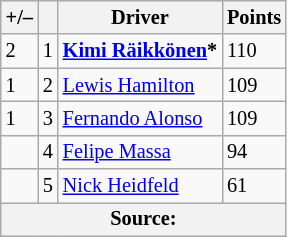<table class="wikitable" style="font-size: 85%;">
<tr>
<th>+/–</th>
<th></th>
<th>Driver</th>
<th>Points</th>
</tr>
<tr>
<td> 2</td>
<td align="center">1</td>
<td> <strong><a href='#'>Kimi Räikkönen</a>*</strong></td>
<td>110</td>
</tr>
<tr>
<td> 1</td>
<td align="center">2</td>
<td> <a href='#'>Lewis Hamilton</a></td>
<td>109</td>
</tr>
<tr>
<td> 1</td>
<td align="center">3</td>
<td> <a href='#'>Fernando Alonso</a></td>
<td>109</td>
</tr>
<tr>
<td></td>
<td align="center">4</td>
<td> <a href='#'>Felipe Massa</a></td>
<td>94</td>
</tr>
<tr>
<td></td>
<td align="center">5</td>
<td> <a href='#'>Nick Heidfeld</a></td>
<td>61</td>
</tr>
<tr>
<th colspan=4>Source:</th>
</tr>
</table>
